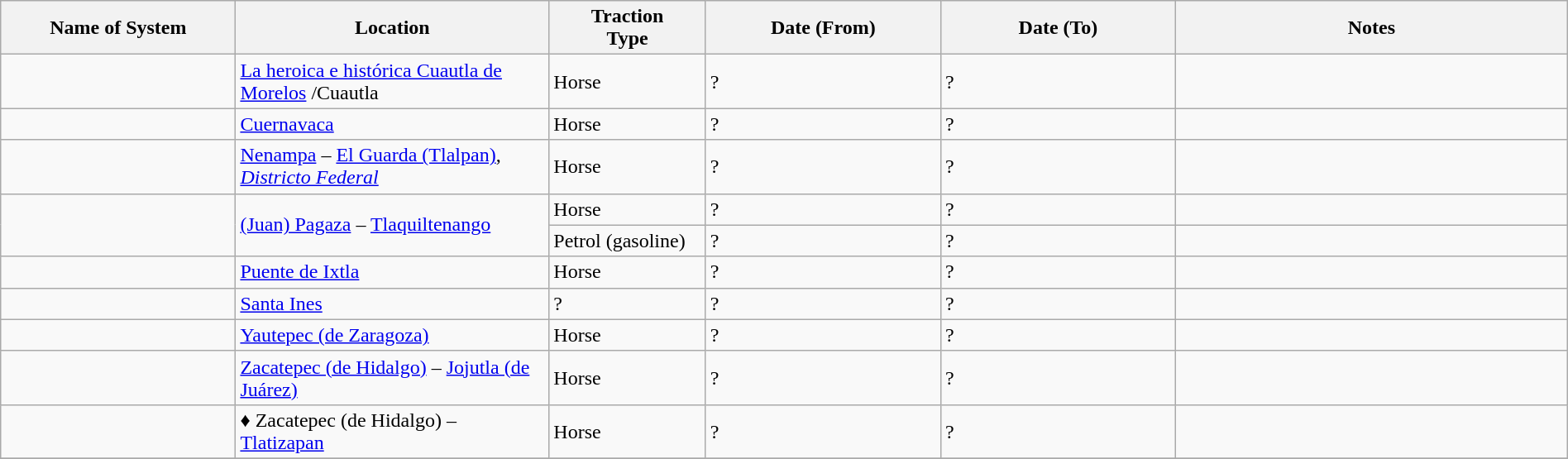<table class="wikitable" width=100%>
<tr>
<th width=15%>Name of System</th>
<th width=20%>Location</th>
<th width=10%>Traction<br>Type</th>
<th width=15%>Date (From)</th>
<th width=15%>Date (To)</th>
<th width=25%>Notes</th>
</tr>
<tr>
<td> </td>
<td><a href='#'>La heroica e histórica Cuautla de Morelos</a> /Cuautla</td>
<td>Horse</td>
<td>?</td>
<td>?</td>
<td> </td>
</tr>
<tr>
<td> </td>
<td><a href='#'>Cuernavaca</a></td>
<td>Horse</td>
<td>?</td>
<td>?</td>
<td> </td>
</tr>
<tr>
<td> </td>
<td><a href='#'>Nenampa</a> – <a href='#'>El Guarda (Tlalpan)</a>, <em><a href='#'>Districto Federal</a></em></td>
<td>Horse</td>
<td>?</td>
<td>?</td>
<td> </td>
</tr>
<tr>
<td rowspan=2> </td>
<td rowspan=2><a href='#'>(Juan) Pagaza</a> – <a href='#'>Tlaquiltenango</a></td>
<td>Horse</td>
<td>?</td>
<td>?</td>
<td> </td>
</tr>
<tr>
<td>Petrol (gasoline)</td>
<td>?</td>
<td>?</td>
<td> </td>
</tr>
<tr>
<td> </td>
<td><a href='#'>Puente de Ixtla</a></td>
<td>Horse</td>
<td>?</td>
<td>?</td>
<td> </td>
</tr>
<tr>
<td> </td>
<td><a href='#'>Santa Ines</a></td>
<td>?</td>
<td>?</td>
<td>?</td>
<td> </td>
</tr>
<tr>
<td> </td>
<td><a href='#'>Yautepec (de Zaragoza)</a></td>
<td>Horse</td>
<td>?</td>
<td>?</td>
<td> </td>
</tr>
<tr>
<td> </td>
<td><a href='#'>Zacatepec (de Hidalgo)</a> – <a href='#'>Jojutla (de Juárez)</a></td>
<td>Horse</td>
<td>?</td>
<td>?</td>
<td> </td>
</tr>
<tr>
<td> </td>
<td>♦ Zacatepec (de Hidalgo) – <a href='#'>Tlatizapan</a></td>
<td>Horse</td>
<td>?</td>
<td>?</td>
<td> </td>
</tr>
<tr>
</tr>
</table>
